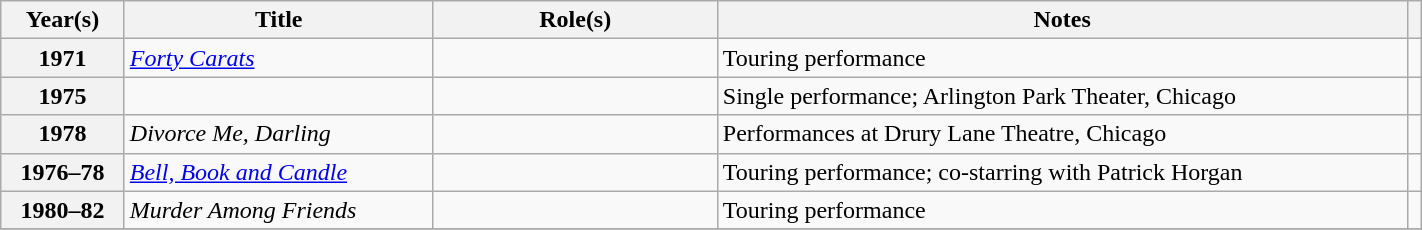<table class="wikitable plainrowheaders sortable" style="margin-right: 0; width:75%">
<tr>
<th>Year(s)</th>
<th>Title</th>
<th style="width:20%">Role(s)</th>
<th class="unsortable">Notes</th>
<th style="width:1%" class="unsortable"></th>
</tr>
<tr>
<th scope="row">1971</th>
<td><em><a href='#'>Forty Carats</a></em></td>
<td></td>
<td>Touring performance</td>
<td align=center></td>
</tr>
<tr>
<th scope="row">1975</th>
<td><em></em></td>
<td></td>
<td>Single performance; Arlington Park Theater, Chicago</td>
<td align=center></td>
</tr>
<tr>
<th scope="row">1978</th>
<td><em>Divorce Me, Darling</em></td>
<td></td>
<td>Performances at Drury Lane Theatre, Chicago</td>
<td align=center></td>
</tr>
<tr>
<th scope="row">1976–78</th>
<td><em><a href='#'>Bell, Book and Candle</a></em></td>
<td></td>
<td>Touring performance; co-starring with Patrick Horgan</td>
<td align=center></td>
</tr>
<tr>
<th scope="row">1980–82</th>
<td><em>Murder Among Friends</em></td>
<td></td>
<td>Touring performance</td>
<td align=center></td>
</tr>
<tr>
</tr>
</table>
